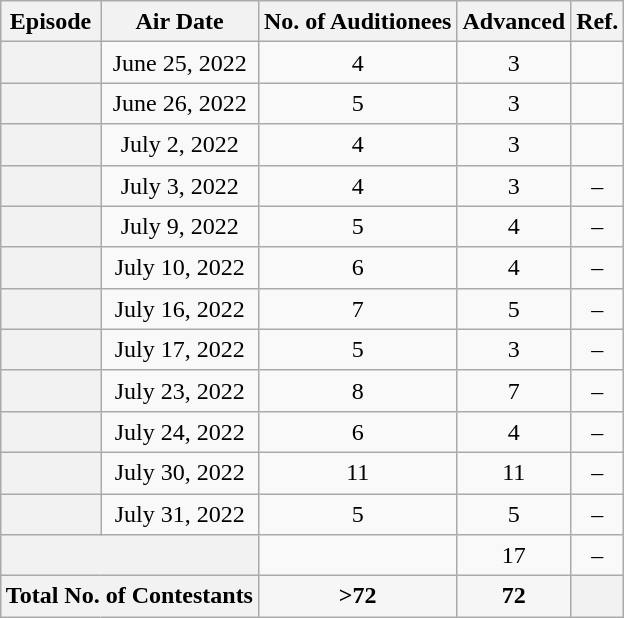<table class="wikitable sortable" style="margin: 1em auto; font-size:100%; line-height:20px; text-align:center">
<tr>
<th>Episode</th>
<th>Air Date</th>
<th>No. of Auditionees</th>
<th>Advanced</th>
<th>Ref.</th>
</tr>
<tr>
<th></th>
<td>June 25, 2022</td>
<td>4</td>
<td>3</td>
<td></td>
</tr>
<tr>
<th></th>
<td>June 26, 2022</td>
<td>5</td>
<td>3</td>
<td></td>
</tr>
<tr>
<th></th>
<td>July 2, 2022</td>
<td>4</td>
<td>3</td>
<td></td>
</tr>
<tr>
<th></th>
<td>July 3, 2022</td>
<td>4</td>
<td>3</td>
<td>–</td>
</tr>
<tr>
<th></th>
<td>July 9, 2022</td>
<td>5</td>
<td>4</td>
<td>–</td>
</tr>
<tr>
<th></th>
<td>July 10, 2022</td>
<td>6</td>
<td>4</td>
<td>–</td>
</tr>
<tr>
<th></th>
<td>July 16, 2022</td>
<td>7</td>
<td>5</td>
<td>–</td>
</tr>
<tr>
<th></th>
<td>July 17, 2022</td>
<td>5</td>
<td>3</td>
<td>–</td>
</tr>
<tr>
<th></th>
<td>July 23, 2022</td>
<td>8</td>
<td>7</td>
<td>–</td>
</tr>
<tr>
<th></th>
<td>July 24, 2022</td>
<td>6</td>
<td>4</td>
<td>–</td>
</tr>
<tr>
<th></th>
<td>July 30, 2022</td>
<td>11</td>
<td>11</td>
<td>–</td>
</tr>
<tr>
<th></th>
<td>July 31, 2022</td>
<td>5</td>
<td>5</td>
<td>–</td>
</tr>
<tr>
<th colspan="2"></th>
<td></td>
<td>17</td>
<td>–</td>
</tr>
<tr>
<th colspan="2">Total No. of Contestants</th>
<th style="background:#f6f6f6">>72</th>
<th style="background:#f6f6f6">72</th>
<th></th>
</tr>
</table>
